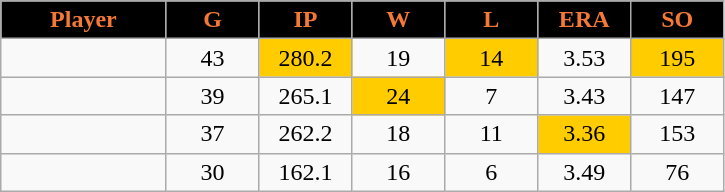<table class="wikitable sortable">
<tr>
<th style="background:black;color:#f47937;" width="16%">Player</th>
<th style="background:black;color:#f47937;" width="9%">G</th>
<th style="background:black;color:#f47937;" width="9%">IP</th>
<th style="background:black;color:#f47937;" width="9%">W</th>
<th style="background:black;color:#f47937;" width="9%">L</th>
<th style="background:black;color:#f47937;" width="9%">ERA</th>
<th style="background:black;color:#f47937;" width="9%">SO</th>
</tr>
<tr align="center">
<td></td>
<td>43</td>
<td bgcolor="FFCC00">280.2</td>
<td>19</td>
<td bgcolor="FFCC00">14</td>
<td>3.53</td>
<td bgcolor="FFCC00">195</td>
</tr>
<tr align="center">
<td></td>
<td>39</td>
<td>265.1</td>
<td bgcolor="FFCC00">24</td>
<td>7</td>
<td>3.43</td>
<td>147</td>
</tr>
<tr align="center">
<td></td>
<td>37</td>
<td>262.2</td>
<td>18</td>
<td>11</td>
<td bgcolor="FFCC00">3.36</td>
<td>153</td>
</tr>
<tr align="center">
<td></td>
<td>30</td>
<td>162.1</td>
<td>16</td>
<td>6</td>
<td>3.49</td>
<td>76</td>
</tr>
</table>
